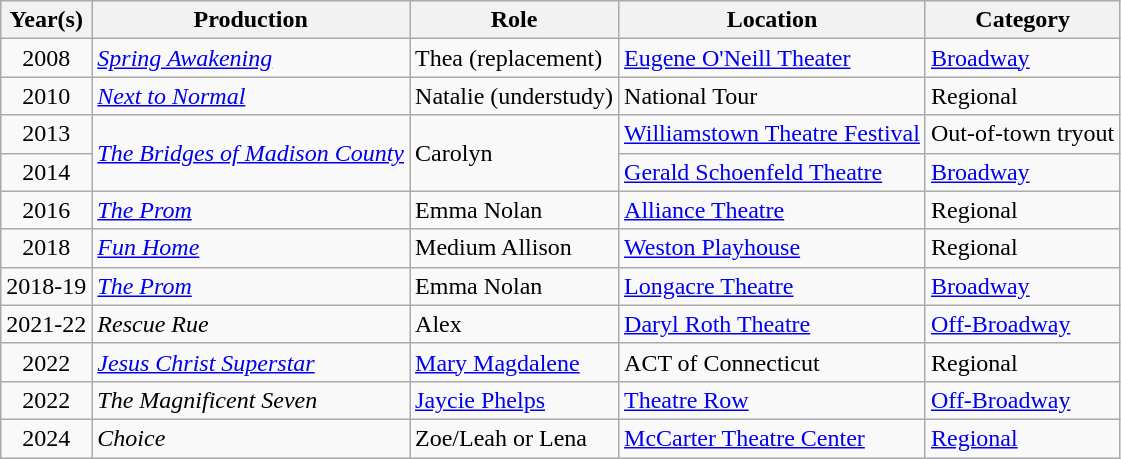<table class="wikitable sortable">
<tr>
<th>Year(s)</th>
<th>Production</th>
<th>Role</th>
<th>Location</th>
<th>Category</th>
</tr>
<tr>
<td align="center">2008</td>
<td><a href='#'><em>Spring Awakening</em></a></td>
<td>Thea (replacement)</td>
<td><a href='#'>Eugene O'Neill Theater</a></td>
<td><a href='#'>Broadway</a></td>
</tr>
<tr>
<td align="center">2010</td>
<td><em><a href='#'>Next to Normal</a></em></td>
<td>Natalie (understudy)</td>
<td>National Tour</td>
<td>Regional</td>
</tr>
<tr>
<td align="center">2013</td>
<td rowspan="2"><a href='#'><em>The Bridges of Madison County</em></a></td>
<td rowspan="2">Carolyn</td>
<td><a href='#'>Williamstown Theatre Festival</a></td>
<td>Out-of-town tryout</td>
</tr>
<tr>
<td align="center">2014</td>
<td><a href='#'>Gerald Schoenfeld Theatre</a></td>
<td><a href='#'>Broadway</a></td>
</tr>
<tr>
<td align="center">2016</td>
<td><a href='#'><em>The Prom</em></a></td>
<td>Emma Nolan</td>
<td><a href='#'>Alliance Theatre</a></td>
<td>Regional</td>
</tr>
<tr>
<td align="center">2018</td>
<td><a href='#'><em>Fun Home</em></a></td>
<td>Medium Allison</td>
<td><a href='#'>Weston Playhouse</a></td>
<td>Regional</td>
</tr>
<tr>
<td align="center">2018-19</td>
<td><a href='#'><em>The Prom</em></a></td>
<td>Emma Nolan</td>
<td><a href='#'>Longacre Theatre</a></td>
<td><a href='#'>Broadway</a></td>
</tr>
<tr>
<td align="center">2021-22</td>
<td><em>Rescue Rue</em></td>
<td>Alex</td>
<td><a href='#'>Daryl Roth Theatre</a></td>
<td><a href='#'>Off-Broadway</a></td>
</tr>
<tr>
<td align="center">2022</td>
<td><em><a href='#'>Jesus Christ Superstar</a></em></td>
<td><a href='#'>Mary Magdalene</a></td>
<td>ACT of Connecticut</td>
<td>Regional</td>
</tr>
<tr>
<td align="center">2022</td>
<td><em>The Magnificent Seven</em></td>
<td><a href='#'>Jaycie Phelps</a></td>
<td><a href='#'>Theatre Row</a></td>
<td><a href='#'>Off-Broadway</a></td>
</tr>
<tr>
<td align="center">2024</td>
<td><em>Choice</em></td>
<td>Zoe/Leah or Lena</td>
<td><a href='#'>McCarter Theatre Center</a></td>
<td><a href='#'>Regional</a></td>
</tr>
</table>
